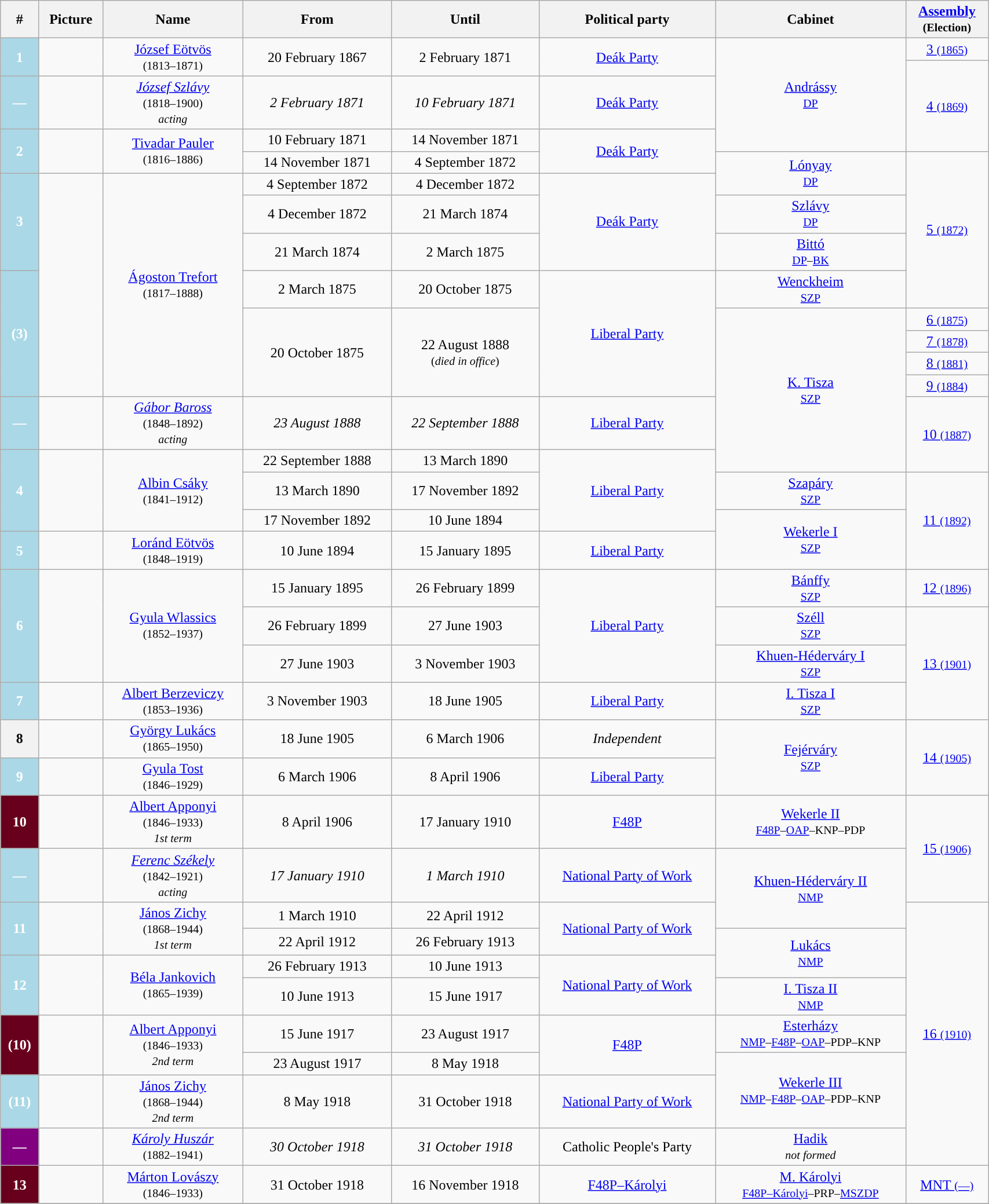<table width=90% class="wikitable" style="text-align:center">
<tr>
<th>#</th>
<th>Picture</th>
<th>Name</th>
<th>From</th>
<th>Until</th>
<th>Political party</th>
<th>Cabinet</th>
<th><a href='#'>Assembly</a><br><small>(Election)</small></th>
</tr>
<tr>
<th rowspan="2" style="background-color:#AAD8E6; color:white">1</th>
<td rowspan="2"></td>
<td rowspan="2"><a href='#'>József Eötvös</a><br><small>(1813–1871)</small></td>
<td rowspan="2">20 February 1867</td>
<td rowspan="2">2 February 1871</td>
<td rowspan="2"><a href='#'>Deák Party</a></td>
<td rowspan="4"><a href='#'>Andrássy</a><br><small><a href='#'>DP</a></small></td>
<td><a href='#'>3 <small>(1865)</small></a></td>
</tr>
<tr>
<td rowspan="4"><a href='#'>4 <small>(1869)</small></a></td>
</tr>
<tr>
<th style="background-color:#AAD8E6; color:white">—</th>
<td></td>
<td><em><a href='#'>József Szlávy</a></em><br><small>(1818–1900)<br><em>acting</em></small></td>
<td><em>2 February 1871</em></td>
<td><em>10 February 1871</em></td>
<td><a href='#'>Deák Party</a></td>
</tr>
<tr>
<th rowspan="3" style="background-color:#AAD8E6; color:white">2</th>
<td rowspan="3"></td>
<td rowspan="3"><a href='#'>Tivadar Pauler</a><br><small>(1816–1886)</small></td>
<td>10 February 1871</td>
<td>14 November 1871</td>
<td rowspan="3"><a href='#'>Deák Party</a></td>
</tr>
<tr>
<td rowspan="2">14 November 1871</td>
<td rowspan="2">4 September 1872</td>
<td rowspan="3"><a href='#'>Lónyay</a><br><small><a href='#'>DP</a></small></td>
</tr>
<tr>
<td rowspan="5"><a href='#'>5 <small>(1872)</small></a></td>
</tr>
<tr>
<th rowspan="3" style="background-color:#AAD8E6; color:white">3</th>
<td rowspan="9"></td>
<td rowspan="9"><a href='#'>Ágoston Trefort</a><br><small>(1817–1888)</small></td>
<td>4 September 1872</td>
<td>4 December 1872</td>
<td rowspan="3"><a href='#'>Deák Party</a></td>
</tr>
<tr>
<td>4 December 1872</td>
<td>21 March 1874</td>
<td><a href='#'>Szlávy</a><br><small><a href='#'>DP</a></small></td>
</tr>
<tr>
<td>21 March 1874</td>
<td>2 March 1875</td>
<td><a href='#'>Bittó</a><br><small><a href='#'>DP</a>–<a href='#'>BK</a></small></td>
</tr>
<tr>
<th rowspan="6" style="background-color:#AAD8E6; color:white">(3)</th>
<td>2 March 1875</td>
<td>20 October 1875</td>
<td rowspan="6"><a href='#'>Liberal Party</a></td>
<td><a href='#'>Wenckheim</a><br><small><a href='#'>SZP</a></small></td>
</tr>
<tr>
<td rowspan="5">20 October 1875</td>
<td rowspan="5">22 August 1888<br><small>(<em>died in office</em>)</small></td>
<td rowspan="7"><a href='#'>K. Tisza</a><br><small><a href='#'>SZP</a></small></td>
<td><a href='#'>6 <small>(1875)</small></a></td>
</tr>
<tr>
<td><a href='#'>7 <small>(1878)</small></a></td>
</tr>
<tr>
<td><a href='#'>8 <small>(1881)</small></a></td>
</tr>
<tr>
<td><a href='#'>9 <small>(1884)</small></a></td>
</tr>
<tr>
<td rowspan="3"><a href='#'>10 <small>(1887)</small></a></td>
</tr>
<tr>
<th style="background-color:#AAD8E6; color:white">—</th>
<td></td>
<td><em><a href='#'>Gábor Baross</a></em><br><small>(1848–1892)<br><em>acting</em></small></td>
<td><em>23 August 1888</em></td>
<td><em>22 September 1888</em></td>
<td><a href='#'>Liberal Party</a></td>
</tr>
<tr>
<th rowspan="3" style="background-color:#AAD8E6; color:white">4</th>
<td rowspan="3"></td>
<td rowspan="3"><a href='#'>Albin Csáky</a><br><small>(1841–1912)</small></td>
<td>22 September 1888</td>
<td>13 March 1890</td>
<td rowspan="3"><a href='#'>Liberal Party</a></td>
</tr>
<tr>
<td>13 March 1890</td>
<td>17 November 1892</td>
<td><a href='#'>Szapáry</a><br><small><a href='#'>SZP</a></small></td>
<td rowspan="4"><a href='#'>11 <small>(1892)</small></a></td>
</tr>
<tr>
<td>17 November 1892</td>
<td>10 June 1894</td>
<td rowspan="2"><a href='#'>Wekerle I</a><br><small><a href='#'>SZP</a></small></td>
</tr>
<tr>
<th style="background-color:#AAD8E6; color:white">5</th>
<td></td>
<td><a href='#'>Loránd Eötvös</a><br><small>(1848–1919)</small></td>
<td>10 June 1894</td>
<td>15 January 1895</td>
<td><a href='#'>Liberal Party</a></td>
</tr>
<tr>
<th rowspan="5" style="background-color:#AAD8E6; color:white">6</th>
<td rowspan="5"></td>
<td rowspan="5"><a href='#'>Gyula Wlassics</a><br><small>(1852–1937)</small></td>
<td rowspan="2">15 January 1895</td>
<td rowspan="2">26 February 1899</td>
<td rowspan="5"><a href='#'>Liberal Party</a></td>
<td rowspan="2"><a href='#'>Bánffy</a><br><small><a href='#'>SZP</a></small></td>
</tr>
<tr>
<td rowspan="2"><a href='#'>12 <small>(1896)</small></a></td>
</tr>
<tr>
<td rowspan="2">26 February 1899</td>
<td rowspan="2">27 June 1903</td>
<td rowspan="2"><a href='#'>Széll</a><br><small><a href='#'>SZP</a></small></td>
</tr>
<tr>
<td rowspan="3"><a href='#'>13 <small>(1901)</small></a></td>
</tr>
<tr>
<td>27 June 1903</td>
<td>3 November 1903</td>
<td><a href='#'>Khuen-Héderváry I</a><br><small><a href='#'>SZP</a></small></td>
</tr>
<tr>
<th style="background-color:#AAD8E6; color:white">7</th>
<td></td>
<td><a href='#'>Albert Berzeviczy</a><br><small>(1853–1936)</small></td>
<td>3 November 1903</td>
<td>18 June 1905</td>
<td><a href='#'>Liberal Party</a></td>
<td><a href='#'>I. Tisza I</a><br><small><a href='#'>SZP</a></small></td>
</tr>
<tr>
<th style="background:">8</th>
<td></td>
<td><a href='#'>György Lukács</a><br><small>(1865–1950)</small></td>
<td>18 June 1905</td>
<td>6 March 1906</td>
<td><em>Independent</em></td>
<td rowspan="2"><a href='#'>Fejérváry</a><br><small><a href='#'>SZP</a></small></td>
<td rowspan="2"><a href='#'>14 <small>(1905)</small></a></td>
</tr>
<tr>
<th style="background-color:#AAD8E6; color:white">9</th>
<td></td>
<td><a href='#'>Gyula Tost</a><br><small>(1846–1929)</small></td>
<td>6 March 1906</td>
<td>8 April 1906</td>
<td><a href='#'>Liberal Party</a></td>
</tr>
<tr>
<th style="background-color:#68001D; color:white">10</th>
<td></td>
<td><a href='#'>Albert Apponyi</a><br><small>(1846–1933)<br><em>1st term</em></small></td>
<td>8 April 1906</td>
<td>17 January 1910</td>
<td><a href='#'>F48P</a></td>
<td><a href='#'>Wekerle II</a><br><small><a href='#'>F48P</a>–<a href='#'>OAP</a>–KNP–PDP</small></td>
<td rowspan="3"><a href='#'>15 <small>(1906)</small></a></td>
</tr>
<tr>
<th style="background-color:#AAD8E6; color:white">—</th>
<td></td>
<td><em><a href='#'>Ferenc Székely</a></em><br><small>(1842–1921)<br><em>acting</em></small></td>
<td><em>17 January 1910</em></td>
<td><em>1 March 1910</em></td>
<td><a href='#'>National Party of Work</a></td>
<td rowspan="3"><a href='#'>Khuen-Héderváry II</a><br><small><a href='#'>NMP</a></small></td>
</tr>
<tr>
<th rowspan="3" style="background-color:#AAD8E6; color:white">11</th>
<td rowspan="3"></td>
<td rowspan="3"><a href='#'>János Zichy</a><br><small>(1868–1944)<br><em>1st term</em></small></td>
<td rowspan="2">1 March 1910</td>
<td rowspan="2">22 April 1912</td>
<td rowspan="3"><a href='#'>National Party of Work</a></td>
</tr>
<tr>
<td rowspan="8"><a href='#'>16 <small>(1910)</small></a></td>
</tr>
<tr>
<td>22 April 1912</td>
<td>26 February 1913</td>
<td rowspan="2"><a href='#'>Lukács</a><br><small><a href='#'>NMP</a></small></td>
</tr>
<tr>
<th rowspan="2" style="background-color:#AAD8E6; color:white">12</th>
<td rowspan="2"></td>
<td rowspan="2"><a href='#'>Béla Jankovich</a><br><small>(1865–1939)</small></td>
<td>26 February 1913</td>
<td>10 June 1913</td>
<td rowspan="2"><a href='#'>National Party of Work</a></td>
</tr>
<tr>
<td>10 June 1913</td>
<td>15 June 1917</td>
<td><a href='#'>I. Tisza II</a><br><small><a href='#'>NMP</a></small></td>
</tr>
<tr>
<th rowspan="2" style="background-color:#68001D; color:white">(10)</th>
<td rowspan="2"></td>
<td rowspan="2"><a href='#'>Albert Apponyi</a><br><small>(1846–1933)<br><em>2nd term</em></small></td>
<td>15 June 1917</td>
<td>23 August 1917</td>
<td rowspan="2"><a href='#'>F48P</a></td>
<td><a href='#'>Esterházy</a><br><small><a href='#'>NMP</a>–<a href='#'>F48P</a>–<a href='#'>OAP</a>–PDP–KNP</small></td>
</tr>
<tr>
<td>23 August 1917</td>
<td>8 May 1918</td>
<td rowspan="2"><a href='#'>Wekerle III</a><br><small><a href='#'>NMP</a>–<a href='#'>F48P</a>–<a href='#'>OAP</a>–PDP–KNP</small></td>
</tr>
<tr>
<th style="background-color:#AAD8E6; color:white">(11)</th>
<td></td>
<td><a href='#'>János Zichy</a><br><small>(1868–1944)<br><em>2nd term</em></small></td>
<td>8 May 1918</td>
<td>31 October 1918</td>
<td><a href='#'>National Party of Work</a></td>
</tr>
<tr>
<th style="background-color:#800080; color:white">—</th>
<td></td>
<td><em><a href='#'>Károly Huszár</a></em><br><small>(1882–1941)</small></td>
<td><em>30 October 1918</em></td>
<td><em>31 October 1918</em></td>
<td>Catholic People's Party</td>
<td><a href='#'>Hadik</a><br><small><em>not formed</em></small></td>
</tr>
<tr>
<th style="background-color:#68001D; color:white">13</th>
<td></td>
<td><a href='#'>Márton Lovászy</a><br><small>(1846–1933)</small></td>
<td>31 October 1918</td>
<td>16 November 1918</td>
<td><a href='#'>F48P–Károlyi</a></td>
<td><a href='#'>M. Károlyi</a><br><small><a href='#'>F48P–Károlyi</a>–PRP–<a href='#'>MSZDP</a></small></td>
<td><a href='#'>MNT <small>(—)</small></a></td>
</tr>
<tr>
</tr>
</table>
